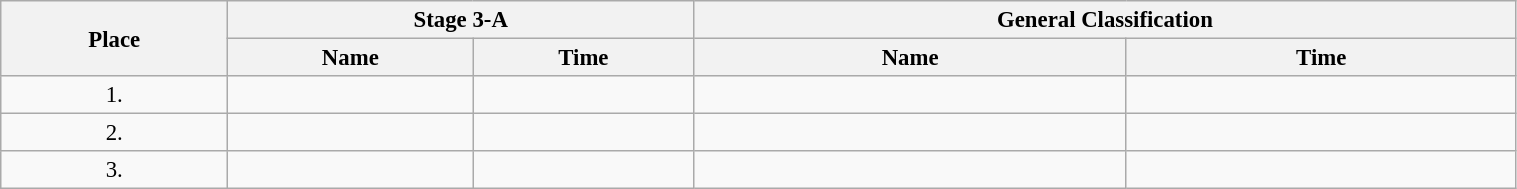<table class=wikitable style="font-size:95%" width="80%">
<tr>
<th rowspan="2">Place</th>
<th colspan="2">Stage 3-A</th>
<th colspan="2">General Classification</th>
</tr>
<tr>
<th>Name</th>
<th>Time</th>
<th>Name</th>
<th>Time</th>
</tr>
<tr>
<td align="center">1.</td>
<td></td>
<td></td>
<td></td>
<td></td>
</tr>
<tr>
<td align="center">2.</td>
<td></td>
<td></td>
<td></td>
<td></td>
</tr>
<tr>
<td align="center">3.</td>
<td></td>
<td></td>
<td></td>
<td></td>
</tr>
</table>
